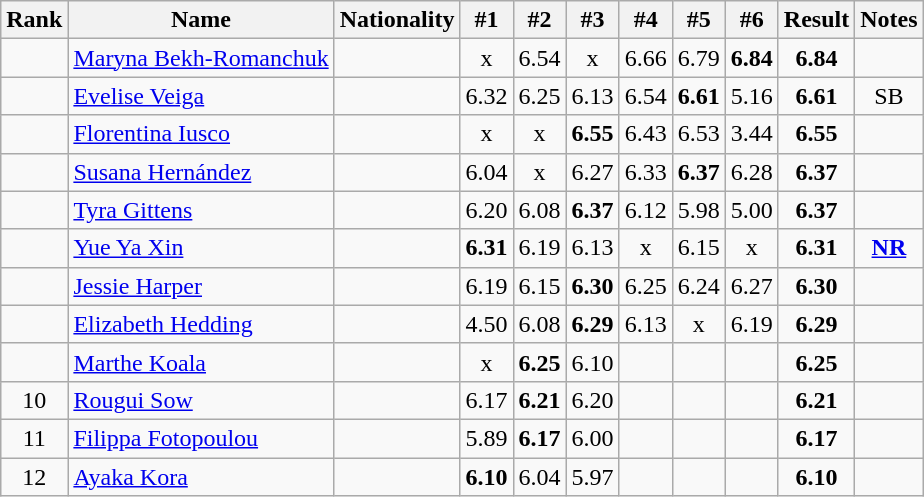<table class="wikitable sortable" style="text-align:center">
<tr>
<th>Rank</th>
<th>Name</th>
<th>Nationality</th>
<th>#1</th>
<th>#2</th>
<th>#3</th>
<th>#4</th>
<th>#5</th>
<th>#6</th>
<th>Result</th>
<th>Notes</th>
</tr>
<tr>
<td></td>
<td align=left><a href='#'>Maryna Bekh-Romanchuk</a></td>
<td align=left></td>
<td>x</td>
<td>6.54</td>
<td>x</td>
<td>6.66</td>
<td>6.79</td>
<td><strong>6.84</strong></td>
<td><strong>6.84</strong></td>
<td></td>
</tr>
<tr>
<td></td>
<td align=left><a href='#'>Evelise Veiga</a></td>
<td align=left></td>
<td>6.32</td>
<td>6.25</td>
<td>6.13</td>
<td>6.54</td>
<td><strong>6.61</strong></td>
<td>5.16</td>
<td><strong>6.61</strong></td>
<td>SB</td>
</tr>
<tr>
<td></td>
<td align=left><a href='#'>Florentina Iusco</a></td>
<td align=left></td>
<td>x</td>
<td>x</td>
<td><strong>6.55</strong></td>
<td>6.43</td>
<td>6.53</td>
<td>3.44</td>
<td><strong>6.55</strong></td>
<td></td>
</tr>
<tr>
<td></td>
<td align=left><a href='#'>Susana Hernández</a></td>
<td align=left></td>
<td>6.04</td>
<td>x</td>
<td>6.27</td>
<td>6.33</td>
<td><strong>6.37</strong></td>
<td>6.28</td>
<td><strong>6.37</strong></td>
<td></td>
</tr>
<tr>
<td></td>
<td align=left><a href='#'>Tyra Gittens</a></td>
<td align=left></td>
<td>6.20</td>
<td>6.08</td>
<td><strong>6.37</strong></td>
<td>6.12</td>
<td>5.98</td>
<td>5.00</td>
<td><strong>6.37</strong></td>
<td></td>
</tr>
<tr>
<td></td>
<td align=left><a href='#'>Yue Ya Xin</a></td>
<td align=left></td>
<td><strong>6.31</strong></td>
<td>6.19</td>
<td>6.13</td>
<td>x</td>
<td>6.15</td>
<td>x</td>
<td><strong>6.31</strong></td>
<td><strong><a href='#'>NR</a></strong></td>
</tr>
<tr>
<td></td>
<td align=left><a href='#'>Jessie Harper</a></td>
<td align=left></td>
<td>6.19</td>
<td>6.15</td>
<td><strong>6.30</strong></td>
<td>6.25</td>
<td>6.24</td>
<td>6.27</td>
<td><strong>6.30</strong></td>
<td></td>
</tr>
<tr>
<td></td>
<td align=left><a href='#'>Elizabeth Hedding</a></td>
<td align=left></td>
<td>4.50</td>
<td>6.08</td>
<td><strong>6.29</strong></td>
<td>6.13</td>
<td>x</td>
<td>6.19</td>
<td><strong>6.29</strong></td>
<td></td>
</tr>
<tr>
<td></td>
<td align=left><a href='#'>Marthe Koala</a></td>
<td align=left></td>
<td>x</td>
<td><strong>6.25</strong></td>
<td>6.10</td>
<td></td>
<td></td>
<td></td>
<td><strong>6.25</strong></td>
<td></td>
</tr>
<tr>
<td>10</td>
<td align=left><a href='#'>Rougui Sow</a></td>
<td align=left></td>
<td>6.17</td>
<td><strong>6.21</strong></td>
<td>6.20</td>
<td></td>
<td></td>
<td></td>
<td><strong>6.21</strong></td>
<td></td>
</tr>
<tr>
<td>11</td>
<td align=left><a href='#'>Filippa Fotopoulou</a></td>
<td align=left></td>
<td>5.89</td>
<td><strong>6.17</strong></td>
<td>6.00</td>
<td></td>
<td></td>
<td></td>
<td><strong>6.17</strong></td>
<td></td>
</tr>
<tr>
<td>12</td>
<td align=left><a href='#'>Ayaka Kora</a></td>
<td align=left></td>
<td><strong>6.10</strong></td>
<td>6.04</td>
<td>5.97</td>
<td></td>
<td></td>
<td></td>
<td><strong>6.10</strong></td>
<td></td>
</tr>
</table>
